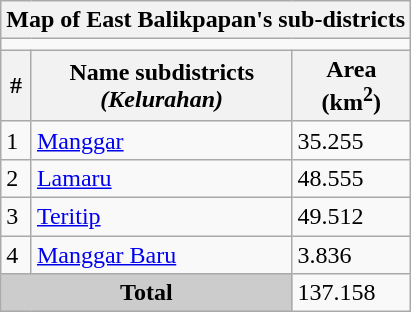<table class="wikitable">
<tr>
<th colspan="3">Map of East Balikpapan's sub-districts</th>
</tr>
<tr>
<td colspan="3"></td>
</tr>
<tr>
<th>#</th>
<th>Name subdistricts<br><em>(Kelurahan)</em></th>
<th>Area<br>(km<sup>2</sup>) </th>
</tr>
<tr>
<td>1</td>
<td><a href='#'>Manggar</a></td>
<td>35.255</td>
</tr>
<tr>
<td>2</td>
<td><a href='#'>Lamaru</a></td>
<td>48.555</td>
</tr>
<tr>
<td>3</td>
<td><a href='#'>Teritip</a></td>
<td>49.512</td>
</tr>
<tr>
<td>4</td>
<td><a href='#'>Manggar Baru</a></td>
<td>3.836</td>
</tr>
<tr>
<td colspan="2" align="center" style="background:#CCCCCC;"><strong>Total</strong></td>
<td>137.158</td>
</tr>
</table>
